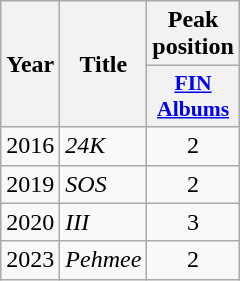<table class="wikitable">
<tr>
<th align="center" rowspan="2" width="10">Year</th>
<th align="center" rowspan="2" width="50">Title</th>
<th align="center" colspan="1" width="20">Peak position</th>
</tr>
<tr>
<th scope="col" style="width:3em;font-size:90%;"><a href='#'>FIN<br>Albums</a></th>
</tr>
<tr>
<td style="text-align:center;">2016</td>
<td><em>24K</em></td>
<td style="text-align:center;">2</td>
</tr>
<tr>
<td style="text-align:center;">2019</td>
<td><em>SOS</em></td>
<td style="text-align:center;">2</td>
</tr>
<tr>
<td style="text-align:center;">2020</td>
<td><em>III</em></td>
<td style="text-align:center;">3</td>
</tr>
<tr>
<td style="text-align:center;">2023</td>
<td><em>Pehmee</em></td>
<td style="text-align:center;">2</td>
</tr>
</table>
